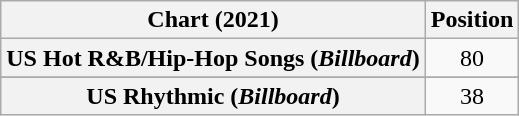<table class="wikitable sortable plainrowheaders" style="text-align:center">
<tr>
<th scope="col">Chart (2021)</th>
<th scope="col">Position</th>
</tr>
<tr>
<th scope="row">US Hot R&B/Hip-Hop Songs (<em>Billboard</em>)</th>
<td>80</td>
</tr>
<tr>
</tr>
<tr>
<th scope="row">US Rhythmic (<em>Billboard</em>)</th>
<td>38</td>
</tr>
</table>
